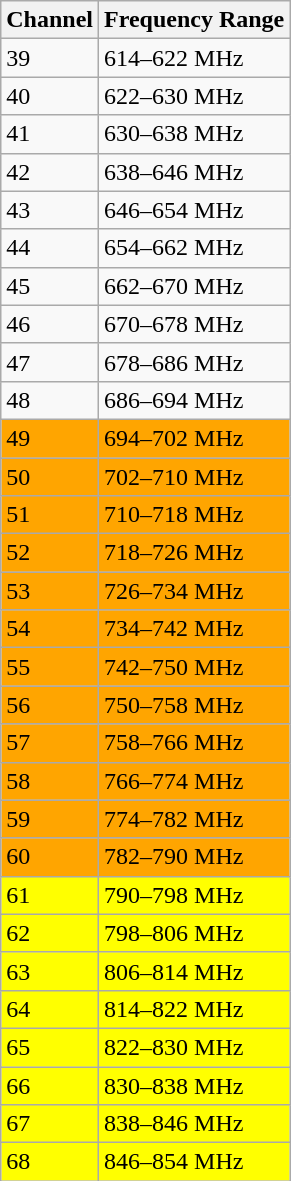<table class="wikitable">
<tr>
<th>Channel</th>
<th>Frequency Range</th>
</tr>
<tr>
<td>39</td>
<td>614–622 MHz</td>
</tr>
<tr>
<td>40</td>
<td>622–630 MHz</td>
</tr>
<tr>
<td>41</td>
<td>630–638 MHz</td>
</tr>
<tr>
<td>42</td>
<td>638–646 MHz</td>
</tr>
<tr>
<td>43</td>
<td>646–654 MHz</td>
</tr>
<tr>
<td>44</td>
<td>654–662 MHz</td>
</tr>
<tr>
<td>45</td>
<td>662–670 MHz</td>
</tr>
<tr>
<td>46</td>
<td>670–678 MHz</td>
</tr>
<tr>
<td>47</td>
<td>678–686 MHz</td>
</tr>
<tr>
<td>48</td>
<td>686–694 MHz</td>
</tr>
<tr style="background:orange">
<td>49</td>
<td>694–702 MHz</td>
</tr>
<tr style="background:orange">
<td>50</td>
<td>702–710 MHz</td>
</tr>
<tr style="background:orange">
<td>51</td>
<td>710–718 MHz</td>
</tr>
<tr style="background:orange">
<td>52</td>
<td>718–726 MHz</td>
</tr>
<tr style="background:orange">
<td>53</td>
<td>726–734 MHz</td>
</tr>
<tr style="background:orange">
<td>54</td>
<td>734–742 MHz</td>
</tr>
<tr style="background:orange">
<td>55</td>
<td>742–750 MHz</td>
</tr>
<tr style="background:orange">
<td>56</td>
<td>750–758 MHz</td>
</tr>
<tr style="background:orange">
<td>57</td>
<td>758–766 MHz</td>
</tr>
<tr style="background:orange">
<td>58</td>
<td>766–774 MHz</td>
</tr>
<tr style="background:orange">
<td>59</td>
<td>774–782 MHz</td>
</tr>
<tr style="background:orange">
<td>60</td>
<td>782–790 MHz</td>
</tr>
<tr style="background:yellow">
<td>61</td>
<td>790–798 MHz</td>
</tr>
<tr style="background:yellow">
<td>62</td>
<td>798–806 MHz</td>
</tr>
<tr style="background:yellow">
<td>63</td>
<td>806–814 MHz</td>
</tr>
<tr style="background:yellow">
<td>64</td>
<td>814–822 MHz</td>
</tr>
<tr style="background:yellow">
<td>65</td>
<td>822–830 MHz</td>
</tr>
<tr style="background:yellow">
<td>66</td>
<td>830–838 MHz</td>
</tr>
<tr style="background:yellow">
<td>67</td>
<td>838–846 MHz</td>
</tr>
<tr style="background:yellow">
<td>68</td>
<td>846–854 MHz</td>
</tr>
</table>
